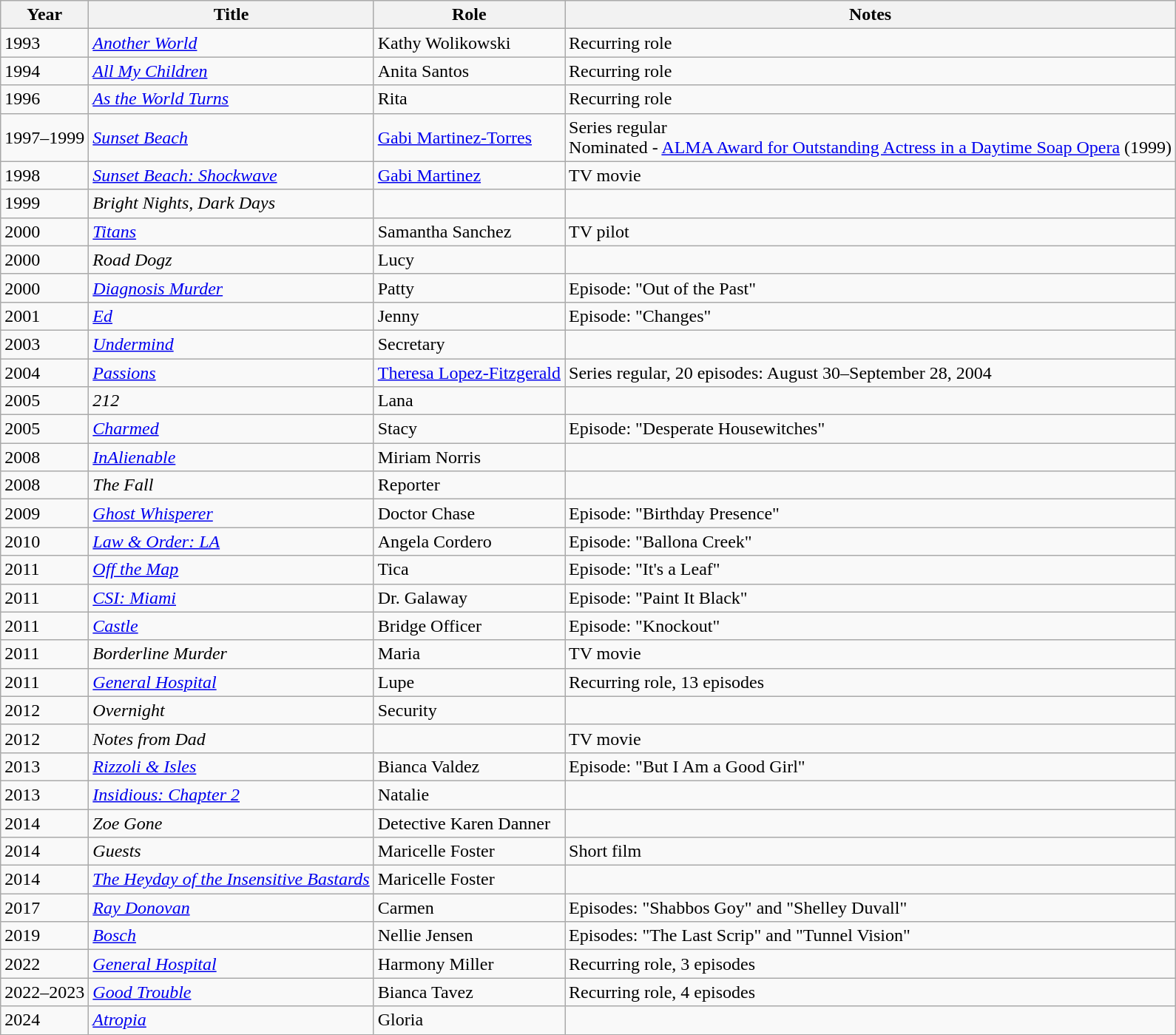<table class="wikitable sortable">
<tr>
<th>Year</th>
<th>Title</th>
<th>Role</th>
<th class="unsortable">Notes</th>
</tr>
<tr>
<td>1993</td>
<td><em><a href='#'>Another World</a></em></td>
<td>Kathy Wolikowski</td>
<td>Recurring role</td>
</tr>
<tr>
<td>1994</td>
<td><em><a href='#'>All My Children</a></em></td>
<td>Anita Santos</td>
<td>Recurring role</td>
</tr>
<tr>
<td>1996</td>
<td><em><a href='#'>As the World Turns</a></em></td>
<td>Rita</td>
<td>Recurring role</td>
</tr>
<tr>
<td>1997–1999</td>
<td><em><a href='#'>Sunset Beach</a></em></td>
<td><a href='#'>Gabi Martinez-Torres</a></td>
<td>Series regular<br>Nominated - <a href='#'>ALMA Award for Outstanding Actress in a Daytime Soap Opera</a> (1999)</td>
</tr>
<tr>
<td>1998</td>
<td><em><a href='#'>Sunset Beach: Shockwave</a></em></td>
<td><a href='#'>Gabi Martinez</a></td>
<td>TV movie</td>
</tr>
<tr>
<td>1999</td>
<td><em>Bright Nights, Dark Days</em></td>
<td></td>
<td></td>
</tr>
<tr>
<td>2000</td>
<td><em><a href='#'>Titans</a></em></td>
<td>Samantha Sanchez</td>
<td>TV pilot</td>
</tr>
<tr>
<td>2000</td>
<td><em>Road Dogz</em></td>
<td>Lucy</td>
<td></td>
</tr>
<tr>
<td>2000</td>
<td><em><a href='#'>Diagnosis Murder</a></em></td>
<td>Patty</td>
<td>Episode: "Out of the Past"</td>
</tr>
<tr>
<td>2001</td>
<td><em><a href='#'>Ed</a></em></td>
<td>Jenny</td>
<td>Episode: "Changes"</td>
</tr>
<tr>
<td>2003</td>
<td><em><a href='#'>Undermind</a></em></td>
<td>Secretary</td>
<td></td>
</tr>
<tr>
<td>2004</td>
<td><em><a href='#'>Passions</a></em></td>
<td><a href='#'>Theresa Lopez-Fitzgerald</a></td>
<td>Series regular, 20 episodes: August 30–September 28, 2004</td>
</tr>
<tr>
<td>2005</td>
<td><em>212</em></td>
<td>Lana</td>
<td></td>
</tr>
<tr>
<td>2005</td>
<td><em><a href='#'>Charmed</a></em></td>
<td>Stacy</td>
<td>Episode: "Desperate Housewitches"</td>
</tr>
<tr>
<td>2008</td>
<td><em><a href='#'>InAlienable</a></em></td>
<td>Miriam Norris</td>
<td></td>
</tr>
<tr>
<td>2008</td>
<td><em>The Fall</em></td>
<td>Reporter</td>
<td></td>
</tr>
<tr>
<td>2009</td>
<td><em><a href='#'>Ghost Whisperer</a></em></td>
<td>Doctor Chase</td>
<td>Episode: "Birthday Presence"</td>
</tr>
<tr>
<td>2010</td>
<td><em><a href='#'>Law & Order: LA</a></em></td>
<td>Angela Cordero</td>
<td>Episode: "Ballona Creek"</td>
</tr>
<tr>
<td>2011</td>
<td><em><a href='#'>Off the Map</a></em></td>
<td>Tica</td>
<td>Episode: "It's a Leaf"</td>
</tr>
<tr>
<td>2011</td>
<td><em><a href='#'>CSI: Miami</a></em></td>
<td>Dr. Galaway</td>
<td>Episode: "Paint It Black"</td>
</tr>
<tr>
<td>2011</td>
<td><em><a href='#'>Castle</a></em></td>
<td>Bridge Officer</td>
<td>Episode: "Knockout"</td>
</tr>
<tr>
<td>2011</td>
<td><em>Borderline Murder</em></td>
<td>Maria</td>
<td>TV movie</td>
</tr>
<tr>
<td>2011</td>
<td><em><a href='#'>General Hospital</a></em></td>
<td>Lupe</td>
<td>Recurring role, 13 episodes</td>
</tr>
<tr>
<td>2012</td>
<td><em>Overnight</em></td>
<td>Security</td>
<td></td>
</tr>
<tr>
<td>2012</td>
<td><em>Notes from Dad</em></td>
<td></td>
<td>TV movie</td>
</tr>
<tr>
<td>2013</td>
<td><em><a href='#'>Rizzoli & Isles</a></em></td>
<td>Bianca Valdez</td>
<td>Episode: "But I Am a Good Girl"</td>
</tr>
<tr>
<td>2013</td>
<td><em><a href='#'>Insidious: Chapter 2</a></em></td>
<td>Natalie</td>
<td></td>
</tr>
<tr>
<td>2014</td>
<td><em>Zoe Gone</em></td>
<td>Detective Karen Danner</td>
<td></td>
</tr>
<tr>
<td>2014</td>
<td><em>Guests</em></td>
<td>Maricelle Foster</td>
<td>Short film</td>
</tr>
<tr>
<td>2014</td>
<td><em><a href='#'>The Heyday of the Insensitive Bastards</a></em></td>
<td>Maricelle Foster</td>
<td></td>
</tr>
<tr>
<td>2017</td>
<td><em><a href='#'>Ray Donovan</a></em></td>
<td>Carmen</td>
<td>Episodes: "Shabbos Goy" and "Shelley Duvall"</td>
</tr>
<tr>
<td>2019</td>
<td><em><a href='#'>Bosch</a></em></td>
<td>Nellie Jensen</td>
<td>Episodes: "The Last Scrip" and "Tunnel Vision"</td>
</tr>
<tr>
<td>2022</td>
<td><em><a href='#'>General Hospital</a></em></td>
<td>Harmony Miller</td>
<td>Recurring role, 3 episodes</td>
</tr>
<tr>
<td>2022–2023</td>
<td><em><a href='#'>Good Trouble</a></em></td>
<td>Bianca Tavez</td>
<td>Recurring role, 4 episodes</td>
</tr>
<tr>
<td>2024</td>
<td><em><a href='#'>Atropia</a></em></td>
<td>Gloria</td>
<td></td>
</tr>
</table>
